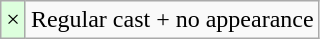<table class="wikitable">
<tr>
<td style="background:#dfd;">×</td>
<td>Regular cast + no appearance</td>
</tr>
</table>
